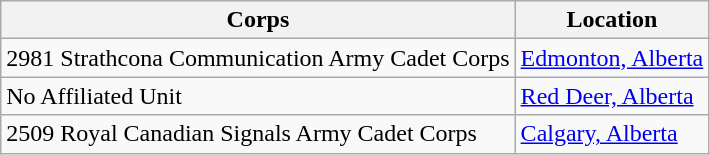<table class="wikitable">
<tr>
<th>Corps</th>
<th>Location</th>
</tr>
<tr>
<td>2981 Strathcona Communication Army Cadet Corps</td>
<td><a href='#'>Edmonton, Alberta</a></td>
</tr>
<tr>
<td>No Affiliated Unit</td>
<td><a href='#'>Red Deer, Alberta</a></td>
</tr>
<tr>
<td>2509 Royal Canadian Signals Army Cadet Corps</td>
<td><a href='#'>Calgary, Alberta</a></td>
</tr>
</table>
